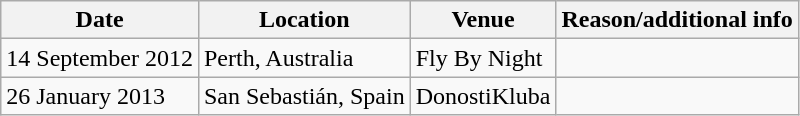<table class="wikitable">
<tr>
<th>Date</th>
<th>Location</th>
<th>Venue</th>
<th>Reason/additional info</th>
</tr>
<tr>
<td>14 September 2012</td>
<td>Perth, Australia</td>
<td>Fly By Night</td>
<td></td>
</tr>
<tr>
<td>26 January 2013</td>
<td>San Sebastián, Spain</td>
<td>DonostiKluba</td>
<td></td>
</tr>
</table>
